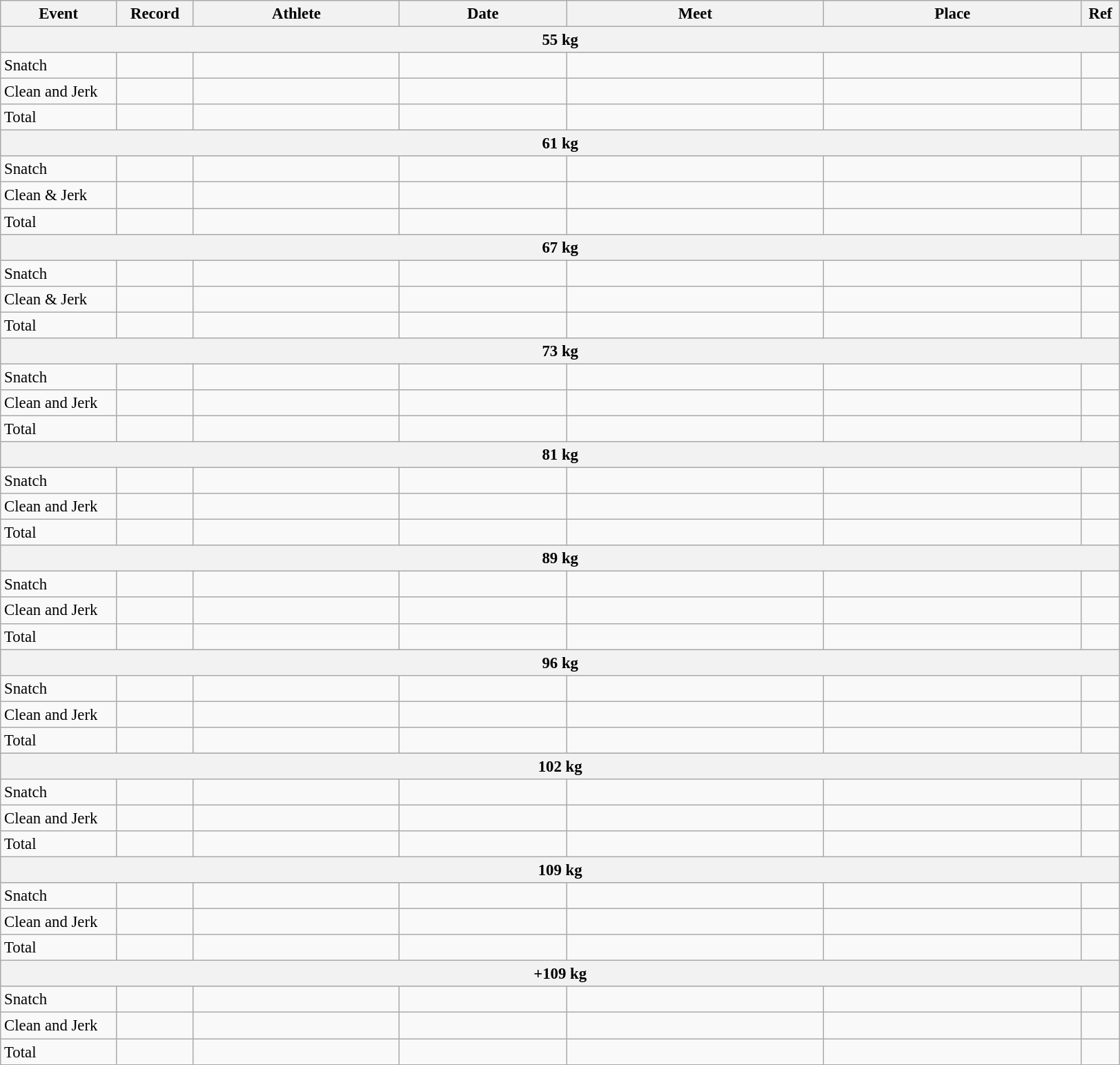<table class="wikitable" style="font-size:95%;">
<tr>
<th width=9%>Event</th>
<th width=6%>Record</th>
<th width=16%>Athlete</th>
<th width=13%>Date</th>
<th width=20%>Meet</th>
<th width=20%>Place</th>
<th width=3%>Ref</th>
</tr>
<tr bgcolor="#DDDDDD">
<th colspan="7">55 kg</th>
</tr>
<tr>
<td>Snatch</td>
<td align="center"></td>
<td></td>
<td></td>
<td></td>
<td></td>
<td></td>
</tr>
<tr>
<td>Clean and Jerk</td>
<td align="center"></td>
<td></td>
<td></td>
<td></td>
<td></td>
<td></td>
</tr>
<tr>
<td>Total</td>
<td align="center"></td>
<td></td>
<td></td>
<td></td>
<td></td>
<td></td>
</tr>
<tr bgcolor="#DDDDDD">
<th colspan="7">61 kg</th>
</tr>
<tr>
<td>Snatch</td>
<td align="center"></td>
<td></td>
<td></td>
<td></td>
<td></td>
<td></td>
</tr>
<tr>
<td>Clean & Jerk</td>
<td align="center"></td>
<td></td>
<td></td>
<td></td>
<td></td>
<td></td>
</tr>
<tr>
<td>Total</td>
<td align="center"></td>
<td></td>
<td></td>
<td></td>
<td></td>
<td></td>
</tr>
<tr bgcolor="#DDDDDD">
<th colspan="7">67 kg</th>
</tr>
<tr>
<td>Snatch</td>
<td align="center"></td>
<td></td>
<td></td>
<td></td>
<td></td>
<td></td>
</tr>
<tr>
<td>Clean & Jerk</td>
<td align="center"></td>
<td></td>
<td></td>
<td></td>
<td></td>
<td></td>
</tr>
<tr>
<td>Total</td>
<td align="center"></td>
<td></td>
<td></td>
<td></td>
<td></td>
<td></td>
</tr>
<tr bgcolor="#DDDDDD">
<th colspan="7">73 kg</th>
</tr>
<tr>
<td>Snatch</td>
<td align="center"></td>
<td></td>
<td></td>
<td></td>
<td></td>
<td></td>
</tr>
<tr>
<td>Clean and Jerk</td>
<td align="center"></td>
<td></td>
<td></td>
<td></td>
<td></td>
<td></td>
</tr>
<tr>
<td>Total</td>
<td align="center"></td>
<td></td>
<td></td>
<td></td>
<td></td>
<td></td>
</tr>
<tr bgcolor="#DDDDDD">
<th colspan="7">81 kg</th>
</tr>
<tr>
<td>Snatch</td>
<td align="center"></td>
<td></td>
<td></td>
<td></td>
<td></td>
<td></td>
</tr>
<tr>
<td>Clean and Jerk</td>
<td align="center"></td>
<td></td>
<td></td>
<td></td>
<td></td>
<td></td>
</tr>
<tr>
<td>Total</td>
<td align="center"></td>
<td></td>
<td></td>
<td></td>
<td></td>
<td></td>
</tr>
<tr bgcolor="#DDDDDD">
<th colspan="7">89 kg</th>
</tr>
<tr>
<td>Snatch</td>
<td align="center"></td>
<td></td>
<td></td>
<td></td>
<td></td>
<td></td>
</tr>
<tr>
<td>Clean and Jerk</td>
<td align="center"></td>
<td></td>
<td></td>
<td></td>
<td></td>
<td></td>
</tr>
<tr>
<td>Total</td>
<td align="center"></td>
<td></td>
<td></td>
<td></td>
<td></td>
<td></td>
</tr>
<tr bgcolor="#DDDDDD">
<th colspan="7">96 kg</th>
</tr>
<tr>
<td>Snatch</td>
<td align="center"></td>
<td></td>
<td></td>
<td></td>
<td></td>
<td></td>
</tr>
<tr>
<td>Clean and Jerk</td>
<td align="center"></td>
<td></td>
<td></td>
<td></td>
<td></td>
<td></td>
</tr>
<tr>
<td>Total</td>
<td align="center"></td>
<td></td>
<td></td>
<td></td>
<td></td>
<td></td>
</tr>
<tr bgcolor="#DDDDDD">
<th colspan="7">102 kg</th>
</tr>
<tr>
<td>Snatch</td>
<td align="center"></td>
<td></td>
<td></td>
<td></td>
<td></td>
<td></td>
</tr>
<tr>
<td>Clean and Jerk</td>
<td align="center"></td>
<td></td>
<td></td>
<td></td>
<td></td>
<td></td>
</tr>
<tr>
<td>Total</td>
<td align="center"></td>
<td></td>
<td></td>
<td></td>
<td></td>
<td></td>
</tr>
<tr bgcolor="#DDDDDD">
<th colspan="7">109 kg</th>
</tr>
<tr>
<td>Snatch</td>
<td align="center"></td>
<td></td>
<td></td>
<td></td>
<td></td>
<td></td>
</tr>
<tr>
<td>Clean and Jerk</td>
<td align="center"></td>
<td></td>
<td></td>
<td></td>
<td></td>
<td></td>
</tr>
<tr>
<td>Total</td>
<td align="center"></td>
<td></td>
<td></td>
<td></td>
<td></td>
<td></td>
</tr>
<tr bgcolor="#DDDDDD">
<th colspan="7">+109 kg</th>
</tr>
<tr>
<td>Snatch</td>
<td align="center"></td>
<td></td>
<td></td>
<td></td>
<td></td>
<td></td>
</tr>
<tr>
<td>Clean and Jerk</td>
<td align="center"></td>
<td></td>
<td></td>
<td></td>
<td></td>
<td></td>
</tr>
<tr>
<td>Total</td>
<td align="center"></td>
<td></td>
<td></td>
<td></td>
<td></td>
<td></td>
</tr>
</table>
